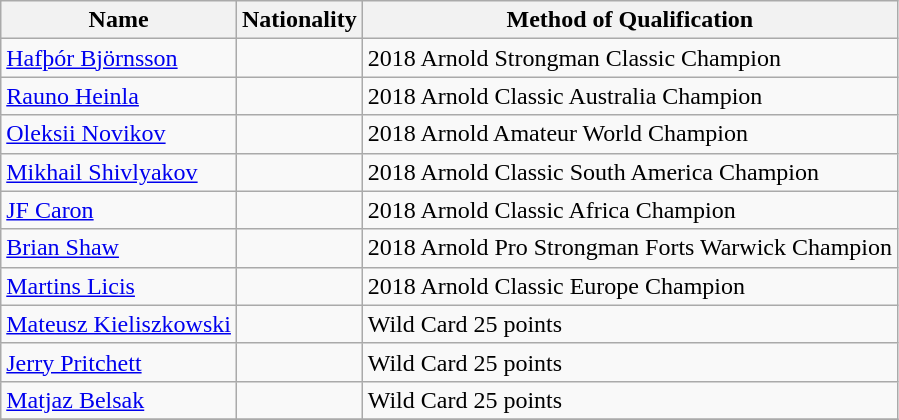<table class="wikitable">
<tr>
<th>Name</th>
<th>Nationality</th>
<th>Method of Qualification</th>
</tr>
<tr>
<td><a href='#'>Hafþór Björnsson</a></td>
<td></td>
<td>2018 Arnold Strongman Classic Champion</td>
</tr>
<tr>
<td><a href='#'>Rauno Heinla</a></td>
<td></td>
<td>2018 Arnold Classic Australia Champion</td>
</tr>
<tr>
<td><a href='#'>Oleksii Novikov</a></td>
<td></td>
<td>2018 Arnold Amateur World Champion</td>
</tr>
<tr>
<td><a href='#'>Mikhail Shivlyakov</a></td>
<td></td>
<td>2018 Arnold Classic South America Champion</td>
</tr>
<tr>
<td><a href='#'>JF Caron</a></td>
<td></td>
<td>2018 Arnold Classic Africa Champion</td>
</tr>
<tr>
<td><a href='#'>Brian Shaw</a></td>
<td></td>
<td>2018 Arnold Pro Strongman Forts Warwick Champion</td>
</tr>
<tr>
<td><a href='#'>Martins Licis</a></td>
<td></td>
<td>2018 Arnold Classic Europe Champion</td>
</tr>
<tr>
<td><a href='#'>Mateusz Kieliszkowski</a></td>
<td></td>
<td>Wild Card 25 points</td>
</tr>
<tr>
<td><a href='#'>Jerry Pritchett</a></td>
<td></td>
<td>Wild Card 25 points</td>
</tr>
<tr>
<td><a href='#'>Matjaz Belsak</a></td>
<td></td>
<td>Wild Card 25 points</td>
</tr>
<tr>
</tr>
</table>
